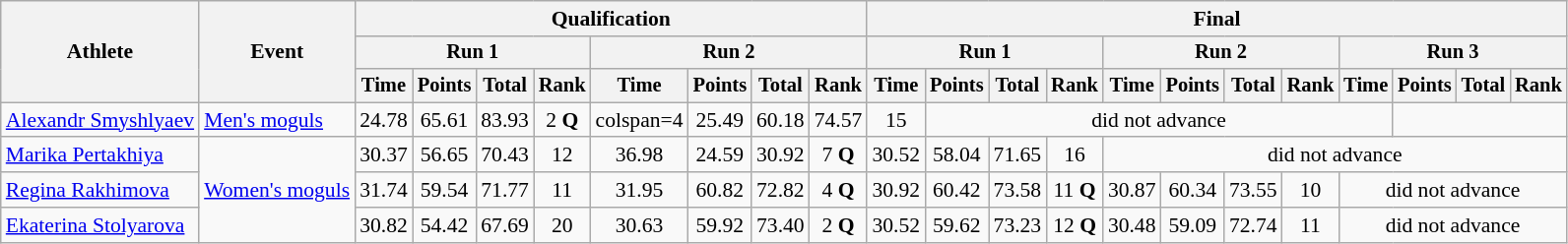<table class="wikitable" style="font-size:90%">
<tr>
<th rowspan=3>Athlete</th>
<th rowspan=3>Event</th>
<th colspan=8>Qualification</th>
<th colspan=12>Final</th>
</tr>
<tr style="font-size:95%">
<th colspan=4>Run 1</th>
<th colspan=4>Run 2</th>
<th colspan=4>Run 1</th>
<th colspan=4>Run 2</th>
<th colspan=4>Run 3</th>
</tr>
<tr style="font-size:95%">
<th>Time</th>
<th>Points</th>
<th>Total</th>
<th>Rank</th>
<th>Time</th>
<th>Points</th>
<th>Total</th>
<th>Rank</th>
<th>Time</th>
<th>Points</th>
<th>Total</th>
<th>Rank</th>
<th>Time</th>
<th>Points</th>
<th>Total</th>
<th>Rank</th>
<th>Time</th>
<th>Points</th>
<th>Total</th>
<th>Rank</th>
</tr>
<tr align=center>
<td align=left><a href='#'>Alexandr Smyshlyaev</a></td>
<td align="left"><a href='#'>Men's moguls</a></td>
<td>24.78</td>
<td>65.61</td>
<td>83.93</td>
<td>2 <strong>Q</strong></td>
<td>colspan=4 </td>
<td>25.49</td>
<td>60.18</td>
<td>74.57</td>
<td>15</td>
<td colspan=8>did not advance</td>
</tr>
<tr align=center>
<td align=left><a href='#'>Marika Pertakhiya</a></td>
<td align="left" rowspan=3><a href='#'>Women's moguls</a></td>
<td>30.37</td>
<td>56.65</td>
<td>70.43</td>
<td>12</td>
<td>36.98</td>
<td>24.59</td>
<td>30.92</td>
<td>7 <strong>Q</strong></td>
<td>30.52</td>
<td>58.04</td>
<td>71.65</td>
<td>16</td>
<td colspan=8>did not advance</td>
</tr>
<tr align=center>
<td align=left><a href='#'>Regina Rakhimova</a></td>
<td>31.74</td>
<td>59.54</td>
<td>71.77</td>
<td>11</td>
<td>31.95</td>
<td>60.82</td>
<td>72.82</td>
<td>4 <strong>Q</strong></td>
<td>30.92</td>
<td>60.42</td>
<td>73.58</td>
<td>11 <strong>Q</strong></td>
<td>30.87</td>
<td>60.34</td>
<td>73.55</td>
<td>10</td>
<td colspan=4>did not advance</td>
</tr>
<tr align=center>
<td align=left><a href='#'>Ekaterina Stolyarova</a></td>
<td>30.82</td>
<td>54.42</td>
<td>67.69</td>
<td>20</td>
<td>30.63</td>
<td>59.92</td>
<td>73.40</td>
<td>2 <strong>Q</strong></td>
<td>30.52</td>
<td>59.62</td>
<td>73.23</td>
<td>12 <strong>Q</strong></td>
<td>30.48</td>
<td>59.09</td>
<td>72.74</td>
<td>11</td>
<td colspan=4>did not advance</td>
</tr>
</table>
